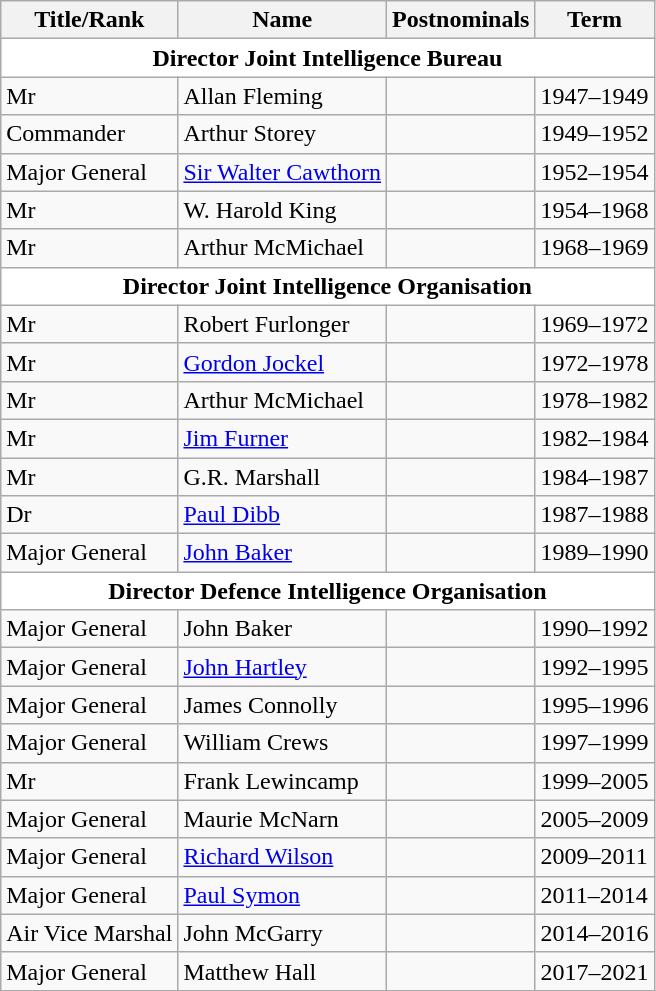<table class="wikitable">
<tr>
<th>Title/Rank</th>
<th>Name</th>
<th>Postnominals</th>
<th>Term</th>
</tr>
<tr>
<td colspan="4" align="center" style="background:white;"><strong>Director Joint Intelligence Bureau</strong></td>
</tr>
<tr>
<td>Mr</td>
<td>Allan Fleming</td>
<td></td>
<td>1947–1949</td>
</tr>
<tr>
<td>Commander</td>
<td>Arthur Storey</td>
<td></td>
<td>1949–1952</td>
</tr>
<tr>
<td>Major General</td>
<td><a href='#'>Sir Walter Cawthorn</a></td>
<td></td>
<td>1952–1954</td>
</tr>
<tr>
<td>Mr</td>
<td>W. Harold King</td>
<td></td>
<td>1954–1968</td>
</tr>
<tr>
<td>Mr</td>
<td>Arthur McMichael</td>
<td></td>
<td>1968–1969</td>
</tr>
<tr>
<td colspan="4" align="center" style="background:white;"><strong>Director Joint Intelligence Organisation</strong></td>
</tr>
<tr>
<td>Mr</td>
<td>Robert Furlonger</td>
<td></td>
<td>1969–1972</td>
</tr>
<tr>
<td>Mr</td>
<td><a href='#'>Gordon Jockel</a></td>
<td></td>
<td>1972–1978</td>
</tr>
<tr>
<td>Mr</td>
<td>Arthur McMichael</td>
<td></td>
<td>1978–1982</td>
</tr>
<tr>
<td>Mr</td>
<td><a href='#'>Jim Furner</a></td>
<td></td>
<td>1982–1984</td>
</tr>
<tr>
<td>Mr</td>
<td>G.R. Marshall</td>
<td></td>
<td>1984–1987</td>
</tr>
<tr>
<td>Dr</td>
<td><a href='#'>Paul Dibb</a></td>
<td></td>
<td>1987–1988</td>
</tr>
<tr>
<td>Major General</td>
<td><a href='#'>John Baker</a></td>
<td></td>
<td>1989–1990</td>
</tr>
<tr>
<td colspan="4" align="center" style="background:white;"><strong>Director Defence Intelligence Organisation</strong></td>
</tr>
<tr>
<td>Major General</td>
<td>John Baker</td>
<td></td>
<td>1990–1992</td>
</tr>
<tr>
<td>Major General</td>
<td><a href='#'>John Hartley</a></td>
<td></td>
<td>1992–1995</td>
</tr>
<tr>
<td>Major General</td>
<td>James Connolly</td>
<td></td>
<td>1995–1996</td>
</tr>
<tr>
<td>Major General</td>
<td>William Crews</td>
<td></td>
<td>1997–1999</td>
</tr>
<tr>
<td>Mr</td>
<td>Frank Lewincamp</td>
<td></td>
<td>1999–2005</td>
</tr>
<tr>
<td>Major General</td>
<td>Maurie McNarn</td>
<td></td>
<td>2005–2009</td>
</tr>
<tr>
<td>Major General</td>
<td><a href='#'>Richard Wilson</a></td>
<td></td>
<td>2009–2011</td>
</tr>
<tr>
<td>Major General</td>
<td><a href='#'>Paul Symon</a></td>
<td></td>
<td>2011–2014</td>
</tr>
<tr>
<td>Air Vice Marshal</td>
<td>John McGarry</td>
<td></td>
<td>2014–2016</td>
</tr>
<tr>
<td>Major General</td>
<td>Matthew Hall</td>
<td></td>
<td>2017–2021</td>
</tr>
</table>
